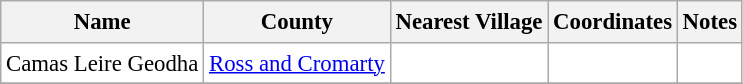<table class="wikitable sortable" style="table-layout:fixed;background-color:#FEFEFE;font-size:95%;padding:0.30em;line-height:1.35em;">
<tr>
<th scope="col">Name</th>
<th scope="col">County</th>
<th scope="col">Nearest Village</th>
<th scope="col" data-sort-type="number">Coordinates</th>
<th scope="col">Notes</th>
</tr>
<tr>
<td>Camas Leire Geodha</td>
<td><a href='#'>Ross and Cromarty</a></td>
<td></td>
<td></td>
<td></td>
</tr>
<tr>
</tr>
</table>
